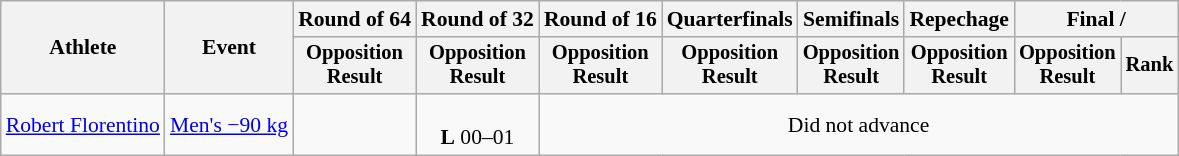<table class="wikitable" style="font-size:90%">
<tr>
<th rowspan="2">Athlete</th>
<th rowspan="2">Event</th>
<th>Round of 64</th>
<th>Round of 32</th>
<th>Round of 16</th>
<th>Quarterfinals</th>
<th>Semifinals</th>
<th>Repechage</th>
<th colspan=2>Final / </th>
</tr>
<tr style="font-size:95%">
<th>Opposition<br>Result</th>
<th>Opposition<br>Result</th>
<th>Opposition<br>Result</th>
<th>Opposition<br>Result</th>
<th>Opposition<br>Result</th>
<th>Opposition<br>Result</th>
<th>Opposition<br>Result</th>
<th>Rank</th>
</tr>
<tr align=center>
<td align=left><a href='#'>Robert Florentino</a></td>
<td align=left><a href='#'>Men's −90 kg</a></td>
<td></td>
<td><br><strong>L</strong> 00–01</td>
<td colspan="6">Did not advance</td>
</tr>
</table>
